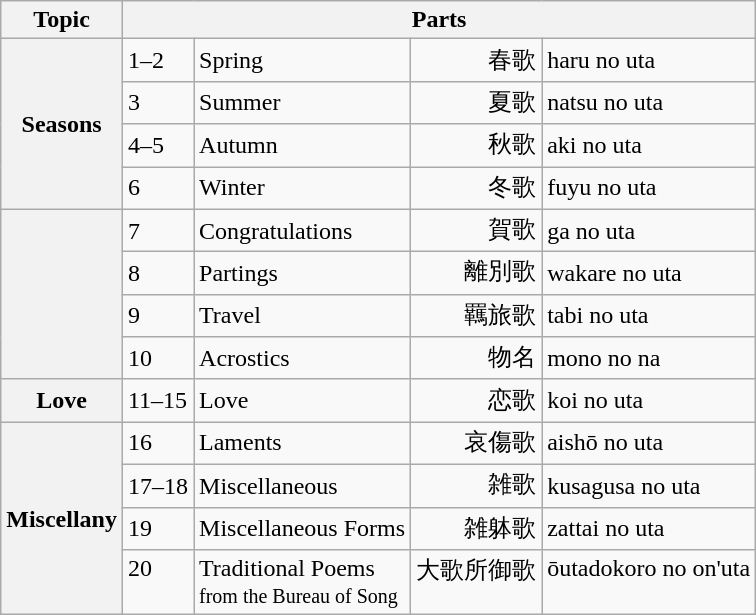<table class="wikitable">
<tr>
<th>Topic</th>
<th colspan="4" align="center">Parts</th>
</tr>
<tr>
<th rowspan="4" valign="middle">Seasons</th>
<td>1–2</td>
<td>Spring</td>
<td align="right">春歌</td>
<td>haru no uta</td>
</tr>
<tr>
<td>3</td>
<td>Summer</td>
<td align="right">夏歌</td>
<td>natsu no uta</td>
</tr>
<tr>
<td>4–5</td>
<td>Autumn</td>
<td align="right">秋歌</td>
<td>aki no uta</td>
</tr>
<tr>
<td>6</td>
<td>Winter</td>
<td align="right">冬歌</td>
<td>fuyu no uta</td>
</tr>
<tr>
<th rowspan="4"> </th>
<td>7</td>
<td>Congratulations</td>
<td align="right">賀歌</td>
<td>ga no uta</td>
</tr>
<tr>
<td>8</td>
<td>Partings</td>
<td align="right">離別歌</td>
<td>wakare no uta</td>
</tr>
<tr>
<td>9</td>
<td>Travel</td>
<td align="right">羈旅歌</td>
<td>tabi no uta</td>
</tr>
<tr>
<td>10</td>
<td>Acrostics</td>
<td align="right">物名</td>
<td>mono no na</td>
</tr>
<tr>
<th>Love</th>
<td>11–15</td>
<td>Love</td>
<td align="right">恋歌</td>
<td>koi no uta</td>
</tr>
<tr>
<th rowspan="4" valign="middle">Miscellany</th>
<td>16</td>
<td>Laments</td>
<td align="right">哀傷歌</td>
<td>aishō no uta</td>
</tr>
<tr>
<td>17–18</td>
<td>Miscellaneous</td>
<td align="right">雑歌</td>
<td>kusagusa no uta</td>
</tr>
<tr>
<td>19</td>
<td>Miscellaneous Forms</td>
<td align="right">雑躰歌</td>
<td>zattai no uta</td>
</tr>
<tr>
<td valign="top">20</td>
<td>Traditional Poems<br><small>from the Bureau of Song</small></td>
<td valign="top" align="right">大歌所御歌</td>
<td valign="top">ōutadokoro no on'uta</td>
</tr>
</table>
